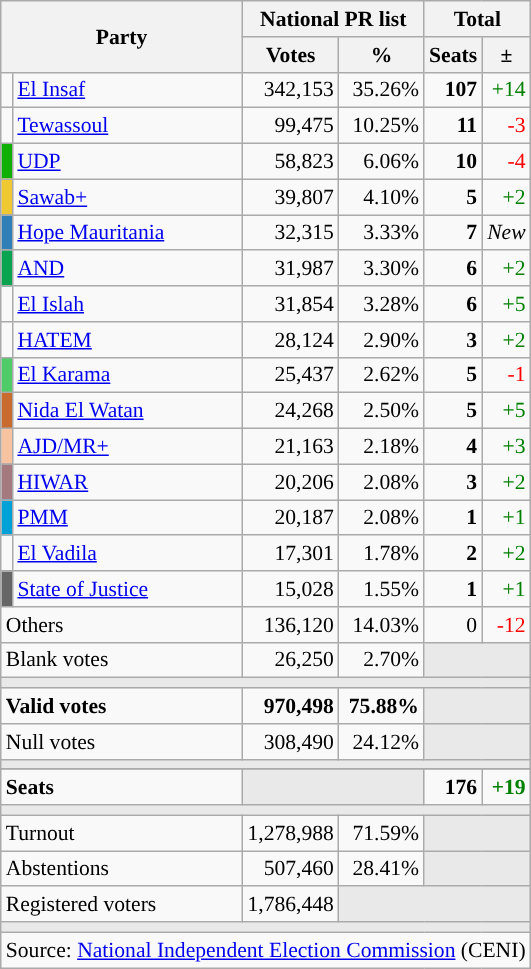<table class="wikitable" style="text-align:right;font-size:90%;">
<tr>
<th rowspan="2" colspan="2">Party</th>
<th colspan="2">National PR list</th>
<th colspan="2">Total</th>
</tr>
<tr>
<th width="50">Votes</th>
<th width="50">%</th>
<th width="25">Seats</th>
<th width="20">±</th>
</tr>
<tr>
<td width="1" style="color:inherit;background:"></td>
<td style="text-align:left;"><a href='#'>El Insaf</a></td>
<td>342,153</td>
<td>35.26%</td>
<td><strong>107</strong></td>
<td style="color:green;">+14</td>
</tr>
<tr>
<td width="1" style="color:inherit;background:"></td>
<td style="text-align:left;"><a href='#'>Tewassoul</a></td>
<td>99,475</td>
<td>10.25%</td>
<td><strong>11</strong></td>
<td style="color:red;">-3</td>
</tr>
<tr>
<td width="1" style="color:inherit;background:#0FAF05;"></td>
<td style="text-align:left;"><a href='#'>UDP</a></td>
<td>58,823</td>
<td>6.06%</td>
<td><strong>10</strong></td>
<td style="color:red;">-4</td>
</tr>
<tr>
<td width="1" style="color:inherit;background:#F0C832;"></td>
<td style="text-align:left;"><a href='#'>Sawab+</a></td>
<td>39,807</td>
<td>4.10%</td>
<td><strong>5</strong></td>
<td style="color:green;">+2</td>
</tr>
<tr>
<td width="1" style="color:inherit;background:#3080B7;"></td>
<td style="text-align:left;"><a href='#'>Hope Mauritania</a></td>
<td>32,315</td>
<td>3.33%</td>
<td><strong>7</strong></td>
<td><em>New</em></td>
</tr>
<tr>
<td width="1" style="color:inherit;background:#0AA450;"></td>
<td style="text-align:left;"><a href='#'>AND</a></td>
<td>31,987</td>
<td>3.30%</td>
<td><strong>6</strong></td>
<td style="color:green;">+2</td>
</tr>
<tr>
<td width="1" style="color:inherit;background:"></td>
<td style="text-align:left;"><a href='#'>El Islah</a></td>
<td>31,854</td>
<td>3.28%</td>
<td><strong>6</strong></td>
<td style="color:green;">+5</td>
</tr>
<tr>
<td width="1" style="color:inherit;background:"></td>
<td style="text-align:left;"><a href='#'>HATEM</a></td>
<td>28,124</td>
<td>2.90%</td>
<td><strong>3</strong></td>
<td style="color:green;">+2</td>
</tr>
<tr>
<td width="1" style="color:inherit;background:#4FCB68;"></td>
<td style="text-align:left;"><a href='#'>El Karama</a></td>
<td>25,437</td>
<td>2.62%</td>
<td><strong>5</strong></td>
<td style="color:red;">-1</td>
</tr>
<tr>
<td width="1" style="color:inherit;background:#C96A2F;"></td>
<td style="text-align:left;"><a href='#'>Nida El Watan</a></td>
<td>24,268</td>
<td>2.50%</td>
<td><strong>5</strong></td>
<td style="color:green;">+5</td>
</tr>
<tr>
<td width="1" style="color:inherit;background:#F8C3A0;"></td>
<td style="text-align:left;"><a href='#'>AJD/MR+</a></td>
<td>21,163</td>
<td>2.18%</td>
<td><strong>4</strong></td>
<td style="color:green;">+3</td>
</tr>
<tr>
<td width="1" style="color:inherit;background:#A47A7E;"></td>
<td style="text-align:left;"><a href='#'>HIWAR</a></td>
<td>20,206</td>
<td>2.08%</td>
<td><strong>3</strong></td>
<td style="color:green;">+2</td>
</tr>
<tr>
<td width="1" style="color:inherit;background:#00A1D7;"></td>
<td style="text-align:left;"><a href='#'>PMM</a></td>
<td>20,187</td>
<td>2.08%</td>
<td><strong>1</strong></td>
<td style="color:green;">+1</td>
</tr>
<tr>
<td width="1" style="color:inherit;background:"></td>
<td style="text-align:left;"><a href='#'>El Vadila</a></td>
<td>17,301</td>
<td>1.78%</td>
<td><strong>2</strong></td>
<td style="color:green;">+2</td>
</tr>
<tr>
<td width="1" style="color:inherit;background:#666666;"></td>
<td style="text-align:left;"><a href='#'>State of Justice</a></td>
<td>15,028</td>
<td>1.55%</td>
<td><strong>1</strong></td>
<td style="color:green;">+1</td>
</tr>
<tr>
<td colspan="2" style="text-align:left;">Others</td>
<td>136,120</td>
<td>14.03%</td>
<td>0</td>
<td style="color:red;">-12</td>
</tr>
<tr>
<td colspan="2" style="text-align:left;">Blank votes</td>
<td>26,250</td>
<td>2.70%</td>
<td colspan="2" style="background:#E9E9E9;"></td>
</tr>
<tr>
<td colspan="6" style="background:#E9E9E9;"></td>
</tr>
<tr style="font-weight:bold;">
<td colspan="2" style="text-align:left;">Valid votes</td>
<td>970,498</td>
<td>75.88%</td>
<td colspan="2" style="background:#E9E9E9;"></td>
</tr>
<tr>
<td colspan="2" style="text-align:left;">Null votes</td>
<td>308,490</td>
<td>24.12%</td>
<td colspan="2" style="background:#E9E9E9;"></td>
</tr>
<tr>
<td colspan="6" style="background:#E9E9E9;"></td>
</tr>
<tr>
</tr>
<tr style="font-weight:bold;">
<td colspan="2" style="text-align:left;">Seats</td>
<td colspan="2" style="background:#E9E9E9;"></td>
<td>176</td>
<td style="color:green;">+19</td>
</tr>
<tr>
<td colspan="6" style="background:#E9E9E9;"></td>
</tr>
<tr>
<td colspan="2" style="text-align:left;">Turnout</td>
<td>1,278,988</td>
<td>71.59%</td>
<td colspan="2" style="background:#E9E9E9;"></td>
</tr>
<tr>
<td colspan="2" style="text-align:left;">Abstentions</td>
<td>507,460</td>
<td>28.41%</td>
<td colspan="2" style="background:#E9E9E9;"></td>
</tr>
<tr>
<td colspan="2" style="text-align:left;">Registered voters</td>
<td>1,786,448</td>
<td colspan="3" style="background:#E9E9E9;"></td>
</tr>
<tr>
<td colspan="6" style="background:#E9E9E9;"></td>
</tr>
<tr>
<td colspan="6" style="text-align:left;">Source: <a href='#'>National Independent Election Commission</a> (CENI)</td>
</tr>
</table>
